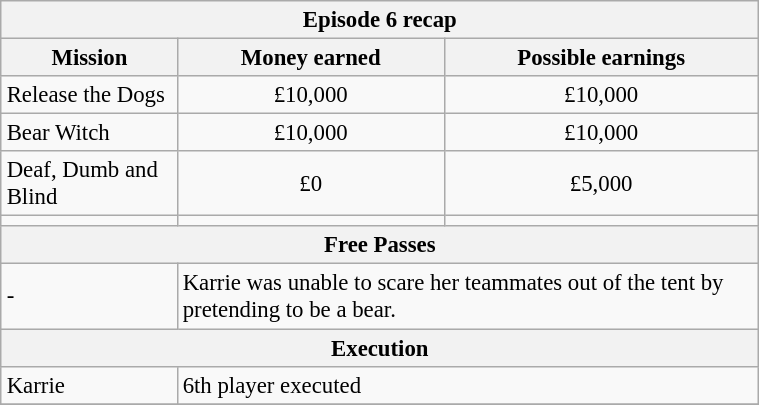<table class="wikitable" style="font-size: 95%; margin: 10px" align="right" width="40%">
<tr>
<th colspan=3>Episode 6 recap</th>
</tr>
<tr>
<th>Mission</th>
<th>Money earned</th>
<th>Possible earnings</th>
</tr>
<tr>
<td>Release the Dogs</td>
<td align="center">£10,000</td>
<td align="center">£10,000</td>
</tr>
<tr>
<td>Bear Witch</td>
<td align="center">£10,000</td>
<td align="center">£10,000</td>
</tr>
<tr>
<td>Deaf, Dumb and Blind</td>
<td align="center">£0</td>
<td align="center">£5,000</td>
</tr>
<tr>
<td><strong></strong></td>
<td align="center"><strong></strong></td>
<td align="center"><strong></strong></td>
</tr>
<tr>
<th colspan=3>Free Passes</th>
</tr>
<tr>
<td align="centre">-</td>
<td colspan=2>Karrie was unable to scare her teammates out of the tent by pretending to be a bear.</td>
</tr>
<tr>
<th colspan=3>Execution</th>
</tr>
<tr>
<td>Karrie</td>
<td colspan=2>6th player executed</td>
</tr>
<tr>
</tr>
</table>
